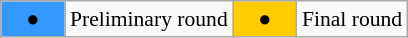<table class="wikitable" style="margin:0.5em auto; font-size:90%;position:relative;">
<tr>
<td style="width:2.5em; background:#3399ff; text-align:center">●</td>
<td>Preliminary round</td>
<td style="width:2.5em; background:#ffcc00; text-align:center">●</td>
<td>Final round</td>
</tr>
</table>
